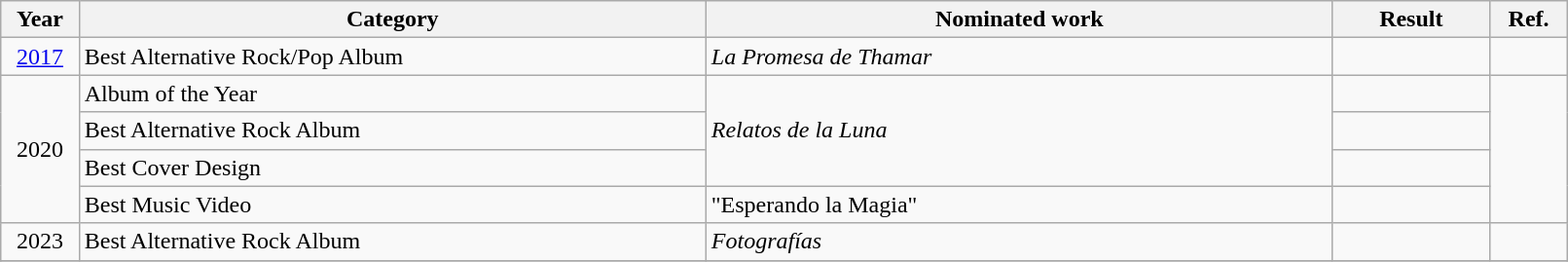<table class="wikitable" style="width:85%;">
<tr>
<th width=5%>Year</th>
<th style="width:40%;">Category</th>
<th style="width:40%;">Nominated work</th>
<th style="width:10%;">Result</th>
<th style="width:5%;">Ref.</th>
</tr>
<tr>
<td style="text-align:center;"><a href='#'>2017</a></td>
<td>Best Alternative Rock/Pop Album</td>
<td><em>La Promesa de Thamar</em></td>
<td></td>
<td></td>
</tr>
<tr>
<td rowspan="4" style="text-align:center;">2020</td>
<td>Album of the Year</td>
<td rowspan="3"><em>Relatos de la Luna</em></td>
<td></td>
<td rowspan="4"></td>
</tr>
<tr>
<td>Best Alternative Rock Album</td>
<td></td>
</tr>
<tr>
<td>Best Cover Design</td>
<td></td>
</tr>
<tr>
<td>Best Music Video</td>
<td>"Esperando la Magia"</td>
<td></td>
</tr>
<tr>
<td align="center">2023</td>
<td>Best Alternative Rock Album</td>
<td><em>Fotografías</em></td>
<td></td>
<td></td>
</tr>
<tr>
</tr>
</table>
